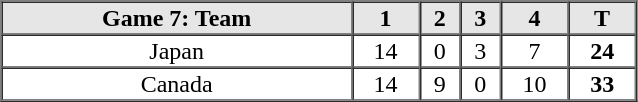<table border=1 cellspacing=0 width=425 style="margin-left:3em;">
<tr style="text-align:center; background-color:#e6e6e6;">
<th>Game 7: Team</th>
<th>1</th>
<th>2</th>
<th>3</th>
<th>4</th>
<th>T</th>
</tr>
<tr style="text-align:center">
<td> Japan</td>
<td>14</td>
<td>0</td>
<td>3</td>
<td>7</td>
<th>24</th>
</tr>
<tr style="text-align:center">
<td> Canada</td>
<td>14</td>
<td>9</td>
<td>0</td>
<td>10</td>
<th>33</th>
</tr>
</table>
